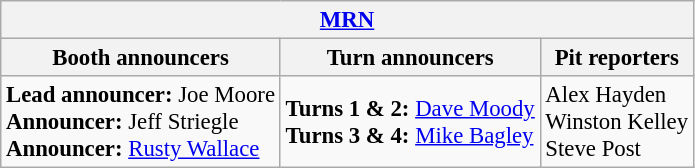<table class="wikitable" style="font-size: 95%;">
<tr>
<th colspan="3"><a href='#'>MRN</a></th>
</tr>
<tr>
<th>Booth announcers</th>
<th>Turn announcers</th>
<th>Pit reporters</th>
</tr>
<tr>
<td><strong>Lead announcer:</strong> Joe Moore<br><strong>Announcer:</strong> Jeff Striegle<br><strong>Announcer:</strong> <a href='#'>Rusty Wallace</a></td>
<td><strong>Turns 1 & 2:</strong> <a href='#'>Dave Moody</a><br><strong>Turns 3 & 4:</strong> <a href='#'>Mike Bagley</a></td>
<td>Alex Hayden<br>Winston Kelley<br>Steve Post</td>
</tr>
</table>
